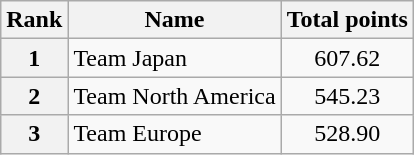<table class="wikitable sortable">
<tr>
<th>Rank</th>
<th>Name</th>
<th>Total points</th>
</tr>
<tr>
<th>1</th>
<td>Team Japan</td>
<td align="center">607.62</td>
</tr>
<tr>
<th>2</th>
<td>Team North America</td>
<td align="center">545.23</td>
</tr>
<tr>
<th>3</th>
<td>Team Europe</td>
<td align="center">528.90</td>
</tr>
</table>
